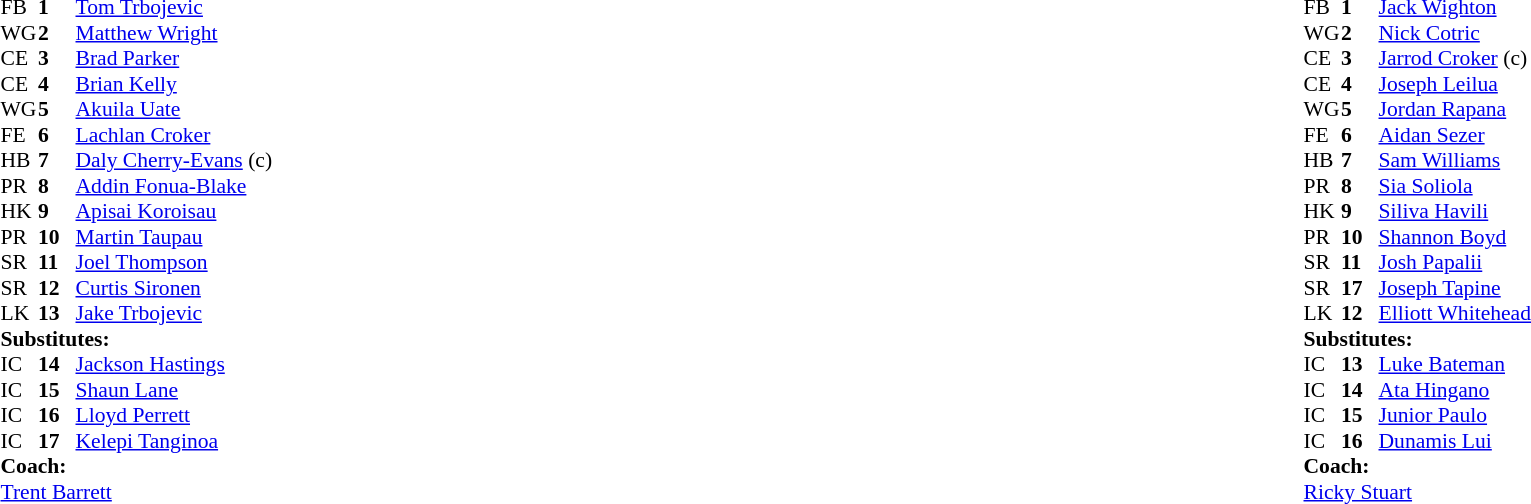<table width="100%" class="mw-collapsible mw-collapsed">
<tr>
<td valign="top" width="50%"><br><table cellspacing="0" cellpadding="0" style="font-size: 90%">
<tr>
<th width="25"></th>
<th width="25"></th>
</tr>
<tr>
<td>FB</td>
<td><strong>1</strong></td>
<td><a href='#'>Tom Trbojevic</a></td>
</tr>
<tr>
<td>WG</td>
<td><strong>2</strong></td>
<td><a href='#'>Matthew Wright</a></td>
</tr>
<tr>
<td>CE</td>
<td><strong>3</strong></td>
<td><a href='#'>Brad Parker</a></td>
</tr>
<tr>
<td>CE</td>
<td><strong>4</strong></td>
<td><a href='#'>Brian Kelly</a></td>
</tr>
<tr>
<td>WG</td>
<td><strong>5</strong></td>
<td><a href='#'>Akuila Uate</a></td>
</tr>
<tr>
<td>FE</td>
<td><strong>6</strong></td>
<td><a href='#'>Lachlan Croker</a></td>
</tr>
<tr>
<td>HB</td>
<td><strong>7</strong></td>
<td><a href='#'>Daly Cherry-Evans</a> (c)</td>
</tr>
<tr>
<td>PR</td>
<td><strong>8</strong></td>
<td><a href='#'>Addin Fonua-Blake</a></td>
</tr>
<tr>
<td>HK</td>
<td><strong>9</strong></td>
<td><a href='#'>Apisai Koroisau</a></td>
</tr>
<tr>
<td>PR</td>
<td><strong>10</strong></td>
<td><a href='#'>Martin Taupau</a></td>
</tr>
<tr>
<td>SR</td>
<td><strong>11</strong></td>
<td><a href='#'>Joel Thompson</a></td>
</tr>
<tr>
<td>SR</td>
<td><strong>12</strong></td>
<td><a href='#'>Curtis Sironen</a></td>
</tr>
<tr>
<td>LK</td>
<td><strong>13</strong></td>
<td><a href='#'>Jake Trbojevic</a></td>
</tr>
<tr>
<td colspan="3"><strong>Substitutes:</strong></td>
</tr>
<tr>
<td>IC</td>
<td><strong>14</strong></td>
<td><a href='#'>Jackson Hastings</a></td>
</tr>
<tr>
<td>IC</td>
<td><strong>15</strong></td>
<td><a href='#'>Shaun Lane</a></td>
</tr>
<tr>
<td>IC</td>
<td><strong>16</strong></td>
<td><a href='#'>Lloyd Perrett</a></td>
</tr>
<tr>
<td>IC</td>
<td><strong>17</strong></td>
<td><a href='#'>Kelepi Tanginoa</a></td>
</tr>
<tr>
<td colspan="3"><strong>Coach:</strong></td>
</tr>
<tr>
<td colspan="4"><a href='#'>Trent Barrett</a></td>
</tr>
</table>
</td>
<td valign="top" width="50%"><br><table cellspacing="0" cellpadding="0" align="center" style="font-size: 90%">
<tr>
<th width="25"></th>
<th width="25"></th>
</tr>
<tr>
<td>FB</td>
<td><strong>1</strong></td>
<td><a href='#'>Jack Wighton</a></td>
</tr>
<tr>
<td>WG</td>
<td><strong>2</strong></td>
<td><a href='#'>Nick Cotric</a></td>
</tr>
<tr>
<td>CE</td>
<td><strong>3</strong></td>
<td><a href='#'>Jarrod Croker</a> (c)</td>
</tr>
<tr>
<td>CE</td>
<td><strong>4</strong></td>
<td><a href='#'>Joseph Leilua</a></td>
</tr>
<tr>
<td>WG</td>
<td><strong>5</strong></td>
<td><a href='#'>Jordan Rapana</a></td>
</tr>
<tr>
<td>FE</td>
<td><strong>6</strong></td>
<td><a href='#'>Aidan Sezer</a></td>
</tr>
<tr>
<td>HB</td>
<td><strong>7</strong></td>
<td><a href='#'>Sam Williams</a></td>
</tr>
<tr>
<td>PR</td>
<td><strong>8</strong></td>
<td><a href='#'>Sia Soliola</a></td>
</tr>
<tr>
<td>HK</td>
<td><strong>9</strong></td>
<td><a href='#'>Siliva Havili</a></td>
</tr>
<tr>
<td>PR</td>
<td><strong>10</strong></td>
<td><a href='#'>Shannon Boyd</a></td>
</tr>
<tr>
<td>SR</td>
<td><strong>11</strong></td>
<td><a href='#'>Josh Papalii</a></td>
</tr>
<tr>
<td>SR</td>
<td><strong>17</strong></td>
<td><a href='#'>Joseph Tapine</a></td>
</tr>
<tr>
<td>LK</td>
<td><strong>12</strong></td>
<td><a href='#'>Elliott Whitehead</a></td>
</tr>
<tr>
<td colspan="3"><strong>Substitutes:</strong></td>
</tr>
<tr>
<td>IC</td>
<td><strong>13</strong></td>
<td><a href='#'>Luke Bateman</a></td>
</tr>
<tr>
<td>IC</td>
<td><strong>14</strong></td>
<td><a href='#'>Ata Hingano</a></td>
</tr>
<tr>
<td>IC</td>
<td><strong>15</strong></td>
<td><a href='#'>Junior Paulo</a></td>
</tr>
<tr>
<td>IC</td>
<td><strong>16</strong></td>
<td><a href='#'>Dunamis Lui</a></td>
</tr>
<tr>
<td colspan="3"><strong>Coach:</strong></td>
</tr>
<tr>
<td colspan="4"><a href='#'>Ricky Stuart</a></td>
</tr>
</table>
</td>
</tr>
</table>
